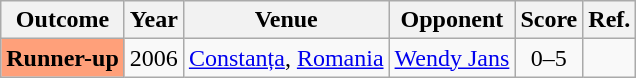<table class="wikitable">
<tr>
<th>Outcome</th>
<th>Year</th>
<th>Venue</th>
<th>Opponent</th>
<th>Score</th>
<th>Ref.</th>
</tr>
<tr>
<th scope="row" style="background:#ffa07a;">Runner-up</th>
<td align="center">2006</td>
<td> <a href='#'>Constanța</a>, <a href='#'>Romania</a></td>
<td> <a href='#'>Wendy Jans</a></td>
<td align="center">0–5</td>
<td></td>
</tr>
</table>
